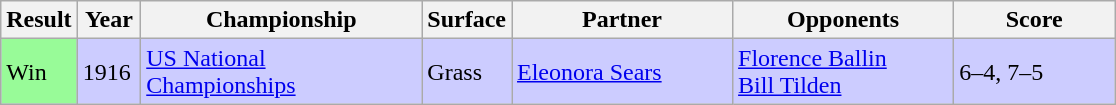<table class="sortable wikitable">
<tr>
<th style="width:40px">Result</th>
<th style="width:35px">Year</th>
<th style="width:180px">Championship</th>
<th style="width:50px">Surface</th>
<th style="width:140px">Partner</th>
<th style="width:140px">Opponents</th>
<th style="width:100px" class="unsortable">Score</th>
</tr>
<tr style="background:#ccccff;">
<td style="background:#98fb98;">Win</td>
<td>1916</td>
<td><a href='#'>US National Championships</a></td>
<td>Grass</td>
<td> <a href='#'>Eleonora Sears</a></td>
<td> <a href='#'>Florence Ballin</a><br>  <a href='#'>Bill Tilden</a></td>
<td>6–4, 7–5</td>
</tr>
</table>
